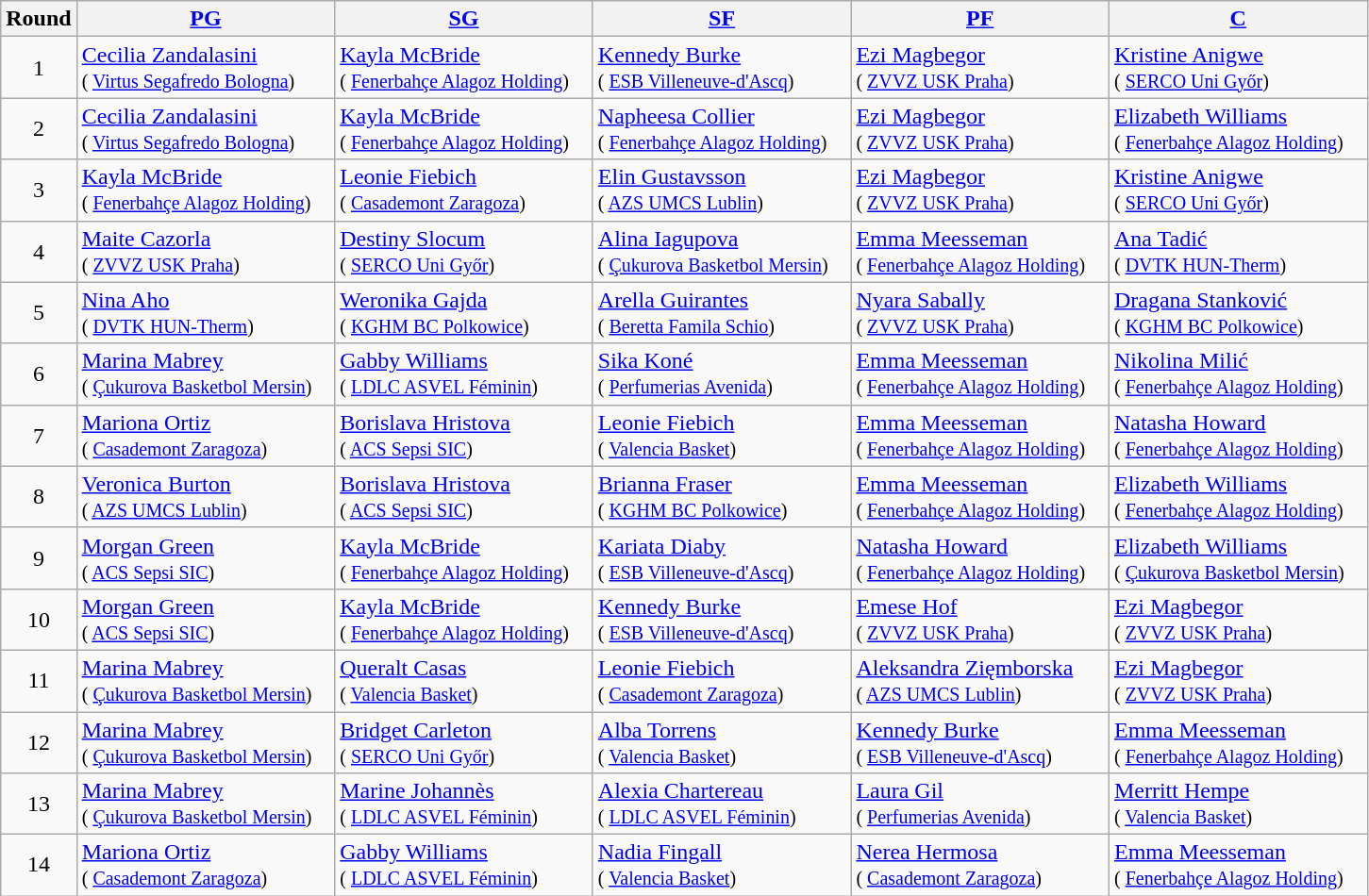<table class="wikitable sortable" style="text-align: center;">
<tr>
<th>Round</th>
<th style="width:175px;"><a href='#'>PG</a></th>
<th style="width:175px;"><a href='#'>SG</a></th>
<th style="width:175px;"><a href='#'>SF</a></th>
<th style="width:175px;"><a href='#'>PF</a></th>
<th style="width:175px;"><a href='#'>C</a></th>
</tr>
<tr>
<td>1</td>
<td style="text-align:left;"> <a href='#'>Cecilia Zandalasini</a><br><small>( <a href='#'>Virtus Segafredo Bologna</a>)</small></td>
<td style="text-align:left;"> <a href='#'>Kayla McBride</a><br><small>( <a href='#'>Fenerbahçe Alagoz Holding</a>)</small></td>
<td style="text-align:left;"> <a href='#'>Kennedy Burke</a><br><small>( <a href='#'>ESB Villeneuve-d'Ascq</a>)</small></td>
<td style="text-align:left;"> <a href='#'>Ezi Magbegor</a><br><small>( <a href='#'>ZVVZ USK Praha</a>)</small></td>
<td style="text-align:left;"> <a href='#'>Kristine Anigwe</a><br><small>( <a href='#'>SERCO Uni Győr</a>)</small></td>
</tr>
<tr>
<td>2</td>
<td style="text-align:left;"> <a href='#'>Cecilia Zandalasini</a><br><small>( <a href='#'>Virtus Segafredo Bologna</a>)</small></td>
<td style="text-align:left;"> <a href='#'>Kayla McBride</a><br><small>( <a href='#'>Fenerbahçe Alagoz Holding</a>)</small></td>
<td style="text-align:left;"> <a href='#'>Napheesa Collier</a><br><small>( <a href='#'>Fenerbahçe Alagoz Holding</a>)</small></td>
<td style="text-align:left;"> <a href='#'>Ezi Magbegor</a><br><small>( <a href='#'>ZVVZ USK Praha</a>)</small></td>
<td style="text-align:left;"> <a href='#'>Elizabeth Williams</a><br><small>( <a href='#'>Fenerbahçe Alagoz Holding</a>)</small></td>
</tr>
<tr>
<td>3</td>
<td style="text-align:left;"> <a href='#'>Kayla McBride</a><br><small>( <a href='#'>Fenerbahçe Alagoz Holding</a>)</small></td>
<td style="text-align:left;"> <a href='#'>Leonie Fiebich</a><br><small>(  <a href='#'>Casademont Zaragoza</a>)</small></td>
<td style="text-align:left;"> <a href='#'>Elin Gustavsson</a><br><small>( <a href='#'>AZS UMCS Lublin</a>)</small></td>
<td style="text-align:left;"> <a href='#'>Ezi Magbegor</a><br><small>( <a href='#'>ZVVZ USK Praha</a>)</small></td>
<td style="text-align:left;"> <a href='#'>Kristine Anigwe</a><br><small>( <a href='#'>SERCO Uni Győr</a>)</small></td>
</tr>
<tr>
<td>4</td>
<td style="text-align:left;"> <a href='#'>Maite Cazorla</a><br><small>( <a href='#'>ZVVZ USK Praha</a>)</small></td>
<td style="text-align:left;"> <a href='#'>Destiny Slocum</a><br><small>( <a href='#'>SERCO Uni Győr</a>)</small></td>
<td style="text-align:left;"> <a href='#'>Alina Iagupova</a><br><small>( <a href='#'>Çukurova Basketbol Mersin</a>)</small></td>
<td style="text-align:left;"> <a href='#'>Emma Meesseman</a><br><small>( <a href='#'>Fenerbahçe Alagoz Holding</a>)</small></td>
<td style="text-align:left;"> <a href='#'>Ana Tadić</a><br><small>( <a href='#'>DVTK HUN-Therm</a>)</small></td>
</tr>
<tr>
<td>5</td>
<td style="text-align:left;"> <a href='#'>Nina Aho</a><br><small>( <a href='#'>DVTK HUN-Therm</a>)</small></td>
<td style="text-align:left;"> <a href='#'>Weronika Gajda</a><br><small>( <a href='#'>KGHM BC Polkowice</a>)</small></td>
<td style="text-align:left;"> <a href='#'>Arella Guirantes</a><br><small>( <a href='#'>Beretta Famila Schio</a>)</small></td>
<td style="text-align:left;"> <a href='#'>Nyara Sabally</a><br><small>( <a href='#'>ZVVZ USK Praha</a>)</small></td>
<td style="text-align:left;"> <a href='#'>Dragana Stanković</a><br><small>( <a href='#'>KGHM BC Polkowice</a>)</small></td>
</tr>
<tr>
<td>6</td>
<td style="text-align:left;"> <a href='#'>Marina Mabrey</a><br><small>( <a href='#'>Çukurova Basketbol Mersin</a>)</small></td>
<td style="text-align:left;"> <a href='#'>Gabby Williams</a><br><small>( <a href='#'>LDLC ASVEL Féminin</a>)</small></td>
<td style="text-align:left;"> <a href='#'>Sika Koné</a><br><small>( <a href='#'>Perfumerias Avenida</a>)</small></td>
<td style="text-align:left;"> <a href='#'>Emma Meesseman</a><br><small>( <a href='#'>Fenerbahçe Alagoz Holding</a>)</small></td>
<td style="text-align:left;"> <a href='#'>Nikolina Milić</a><br><small>( <a href='#'>Fenerbahçe Alagoz Holding</a>)</small></td>
</tr>
<tr>
<td>7</td>
<td style="text-align:left;"> <a href='#'>Mariona Ortiz</a><br><small>( <a href='#'>Casademont Zaragoza</a>)</small></td>
<td style="text-align:left;"> <a href='#'>Borislava Hristova</a><br><small>(  <a href='#'>ACS Sepsi SIC</a>)</small></td>
<td style="text-align:left;"> <a href='#'>Leonie Fiebich</a><br><small>( <a href='#'>Valencia Basket</a>)</small></td>
<td style="text-align:left;"> <a href='#'>Emma Meesseman</a><br><small>( <a href='#'>Fenerbahçe Alagoz Holding</a>)</small></td>
<td style="text-align:left;"> <a href='#'>Natasha Howard</a><br><small>( <a href='#'>Fenerbahçe Alagoz Holding</a>)</small></td>
</tr>
<tr>
<td>8</td>
<td style="text-align:left;"> <a href='#'>Veronica Burton</a><br><small>( <a href='#'>AZS UMCS Lublin</a>)</small></td>
<td style="text-align:left;"> <a href='#'>Borislava Hristova</a><br><small>(  <a href='#'>ACS Sepsi SIC</a>)</small></td>
<td style="text-align:left;"> <a href='#'>Brianna Fraser</a><br><small>( <a href='#'>KGHM BC Polkowice</a>)</small></td>
<td style="text-align:left;"> <a href='#'>Emma Meesseman</a><br><small>(  <a href='#'>Fenerbahçe Alagoz Holding</a>)</small></td>
<td style="text-align:left;"> <a href='#'>Elizabeth Williams</a><br><small>( <a href='#'>Fenerbahçe Alagoz Holding</a>)</small></td>
</tr>
<tr>
<td>9</td>
<td style="text-align:left;"> <a href='#'>Morgan Green</a><br><small>( <a href='#'>ACS Sepsi SIC</a>)</small></td>
<td style="text-align:left;"> <a href='#'>Kayla McBride</a><br><small>(  <a href='#'>Fenerbahçe Alagoz Holding</a>)</small></td>
<td style="text-align:left;"> <a href='#'>Kariata Diaby</a><br><small>( <a href='#'>ESB Villeneuve-d'Ascq</a>)</small></td>
<td style="text-align:left;"> <a href='#'>Natasha Howard</a><br><small>( <a href='#'>Fenerbahçe Alagoz Holding</a>)</small></td>
<td style="text-align:left;"> <a href='#'>Elizabeth Williams</a><br><small>( <a href='#'>Çukurova Basketbol Mersin</a>)</small></td>
</tr>
<tr>
<td>10</td>
<td style="text-align:left;"> <a href='#'>Morgan Green</a><br><small>( <a href='#'>ACS Sepsi SIC</a>)</small></td>
<td style="text-align:left;"> <a href='#'>Kayla McBride</a><br><small>(  <a href='#'>Fenerbahçe Alagoz Holding</a>)</small></td>
<td style="text-align:left;"> <a href='#'>Kennedy Burke</a><br><small>( <a href='#'>ESB Villeneuve-d'Ascq</a>)</small></td>
<td style="text-align:left;"> <a href='#'>Emese Hof</a><br><small>(  <a href='#'>ZVVZ USK Praha</a>)</small></td>
<td style="text-align:left;"> <a href='#'>Ezi Magbegor</a><br><small>( <a href='#'>ZVVZ USK Praha</a>)</small></td>
</tr>
<tr>
<td>11</td>
<td style="text-align:left;"> <a href='#'>Marina Mabrey</a><br><small>( <a href='#'>Çukurova Basketbol Mersin</a>)</small></td>
<td style="text-align:left;"> <a href='#'>Queralt Casas</a><br><small>(  <a href='#'>Valencia Basket</a>)</small></td>
<td style="text-align:left;"> <a href='#'>Leonie Fiebich</a><br><small>( <a href='#'>Casademont Zaragoza</a>)</small></td>
<td style="text-align:left;"> <a href='#'>Aleksandra Zięmborska</a><br><small>( <a href='#'>AZS UMCS Lublin</a>)</small></td>
<td style="text-align:left;"> <a href='#'>Ezi Magbegor</a><br><small>( <a href='#'>ZVVZ USK Praha</a>)</small></td>
</tr>
<tr>
<td>12</td>
<td style="text-align:left;"> <a href='#'>Marina Mabrey</a><br><small>( <a href='#'>Çukurova Basketbol Mersin</a>)</small></td>
<td style="text-align:left;"> <a href='#'>Bridget Carleton</a><br><small>( <a href='#'>SERCO Uni Győr</a>)</small></td>
<td style="text-align:left;"> <a href='#'>Alba Torrens</a><br><small>( <a href='#'>Valencia Basket</a>)</small></td>
<td style="text-align:left;"> <a href='#'>Kennedy Burke</a><br><small>( <a href='#'>ESB Villeneuve-d'Ascq</a>)</small></td>
<td style="text-align:left;"> <a href='#'>Emma Meesseman</a><br><small>( <a href='#'>Fenerbahçe Alagoz Holding</a>)</small></td>
</tr>
<tr>
<td>13</td>
<td style="text-align:left;"> <a href='#'>Marina Mabrey</a><br><small>( <a href='#'>Çukurova Basketbol Mersin</a>)</small></td>
<td style="text-align:left;"> <a href='#'>Marine Johannès</a><br><small>(  <a href='#'>LDLC ASVEL Féminin</a>)</small></td>
<td style="text-align:left;"> <a href='#'>Alexia Chartereau</a><br><small>( <a href='#'>LDLC ASVEL Féminin</a>)</small></td>
<td style="text-align:left;"> <a href='#'>Laura Gil</a><br><small>( <a href='#'>Perfumerias Avenida</a>)</small></td>
<td style="text-align:left;"> <a href='#'>Merritt Hempe</a><br><small>( <a href='#'>Valencia Basket</a>)</small></td>
</tr>
<tr>
<td>14</td>
<td style="text-align:left;"> <a href='#'>Mariona Ortiz</a><br><small>( <a href='#'>Casademont Zaragoza</a>)</small></td>
<td style="text-align:left;"> <a href='#'>Gabby Williams</a><br><small>(  <a href='#'>LDLC ASVEL Féminin</a>)</small></td>
<td style="text-align:left;"> <a href='#'>Nadia Fingall</a><br><small>( <a href='#'>Valencia Basket</a>)</small></td>
<td style="text-align:left;"> <a href='#'>Nerea Hermosa</a><br><small>(  <a href='#'>Casademont Zaragoza</a>)</small></td>
<td style="text-align:left;"> <a href='#'>Emma Meesseman</a><br><small>( <a href='#'>Fenerbahçe Alagoz Holding</a>)</small></td>
</tr>
</table>
